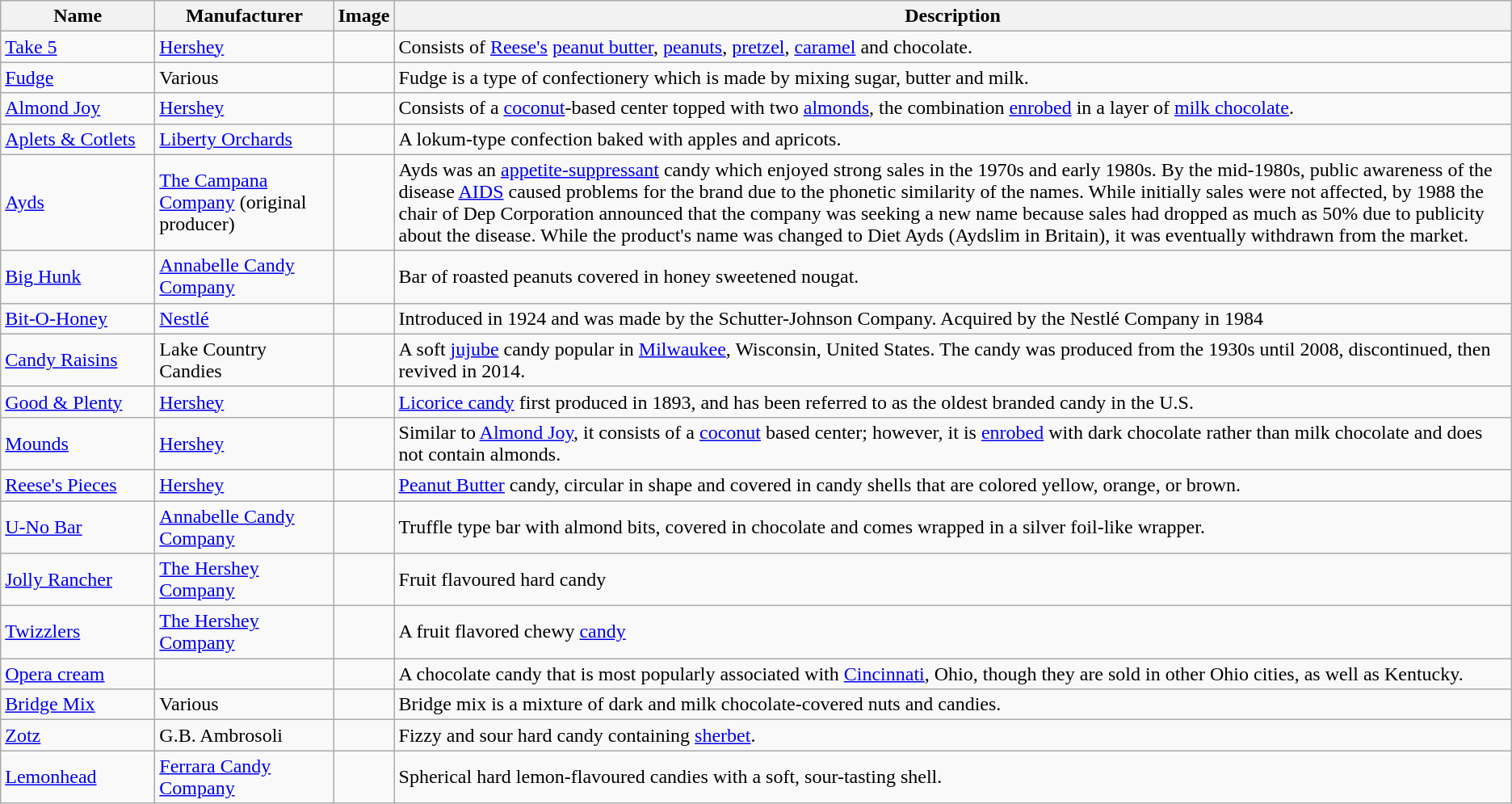<table class="wikitable sortable">
<tr>
<th width=120>Name</th>
<th>Manufacturer</th>
<th class="unsortable">Image</th>
<th>Description</th>
</tr>
<tr>
<td><a href='#'>Take 5</a></td>
<td><a href='#'>Hershey</a></td>
<td></td>
<td>Consists of <a href='#'>Reese's</a> <a href='#'>peanut butter</a>, <a href='#'>peanuts</a>, <a href='#'>pretzel</a>, <a href='#'>caramel</a> and chocolate.</td>
</tr>
<tr>
<td><a href='#'>Fudge</a></td>
<td>Various</td>
<td></td>
<td>Fudge is a type of confectionery which is made by mixing sugar, butter and milk.</td>
</tr>
<tr>
<td><a href='#'>Almond Joy</a></td>
<td><a href='#'>Hershey</a></td>
<td></td>
<td>Consists of a <a href='#'>coconut</a>-based center topped with two <a href='#'>almonds</a>, the combination <a href='#'>enrobed</a> in a layer of <a href='#'>milk chocolate</a>.</td>
</tr>
<tr>
<td><a href='#'>Aplets & Cotlets</a></td>
<td><a href='#'>Liberty Orchards</a></td>
<td></td>
<td>A lokum-type confection baked with apples and apricots.</td>
</tr>
<tr>
<td><a href='#'>Ayds</a></td>
<td><a href='#'>The Campana Company</a> (original producer)</td>
<td></td>
<td>Ayds was an <a href='#'>appetite-suppressant</a> candy which enjoyed strong sales in the 1970s and early 1980s. By the mid-1980s, public awareness of the disease <a href='#'>AIDS</a> caused problems for the brand due to the phonetic similarity of the names. While initially sales were not affected, by 1988 the chair of Dep Corporation announced that the company was seeking a new name because sales had dropped as much as 50% due to publicity about the disease. While the product's name was changed to Diet Ayds (Aydslim in Britain), it was eventually withdrawn from the market.</td>
</tr>
<tr>
<td><a href='#'>Big Hunk</a></td>
<td><a href='#'>Annabelle Candy Company</a></td>
<td></td>
<td>Bar of roasted peanuts covered in honey sweetened nougat.</td>
</tr>
<tr>
<td><a href='#'>Bit-O-Honey</a></td>
<td><a href='#'>Nestlé</a></td>
<td></td>
<td>Introduced in 1924 and was made by the Schutter-Johnson Company. Acquired by the Nestlé Company in 1984</td>
</tr>
<tr>
<td><a href='#'>Candy Raisins</a></td>
<td>Lake Country Candies</td>
<td></td>
<td>A soft <a href='#'>jujube</a> candy popular in <a href='#'>Milwaukee</a>, Wisconsin, United States. The candy was produced from the 1930s until 2008, discontinued, then revived in 2014.</td>
</tr>
<tr>
<td><a href='#'>Good & Plenty</a></td>
<td><a href='#'>Hershey</a></td>
<td></td>
<td><a href='#'>Licorice candy</a> first produced in 1893, and has been referred to as the oldest branded candy in the U.S.</td>
</tr>
<tr>
<td><a href='#'>Mounds</a></td>
<td><a href='#'>Hershey</a></td>
<td></td>
<td>Similar to <a href='#'>Almond Joy</a>, it consists of a <a href='#'>coconut</a> based center; however, it is <a href='#'>enrobed</a> with dark chocolate rather than milk chocolate and does not contain almonds.</td>
</tr>
<tr>
<td><a href='#'>Reese's Pieces</a></td>
<td><a href='#'>Hershey</a></td>
<td></td>
<td><a href='#'>Peanut Butter</a> candy, circular in shape and covered in candy shells that are colored yellow, orange, or brown.</td>
</tr>
<tr>
<td><a href='#'>U-No Bar</a></td>
<td><a href='#'>Annabelle Candy Company</a></td>
<td></td>
<td>Truffle type bar with almond bits, covered in chocolate and comes wrapped in a silver foil-like wrapper.</td>
</tr>
<tr>
<td><a href='#'>Jolly Rancher</a></td>
<td><a href='#'>The Hershey Company</a></td>
<td></td>
<td>Fruit flavoured hard candy</td>
</tr>
<tr>
<td><a href='#'>Twizzlers</a></td>
<td><a href='#'>The Hershey Company</a></td>
<td></td>
<td>A fruit flavored chewy <a href='#'>candy</a></td>
</tr>
<tr>
<td><a href='#'>Opera cream</a></td>
<td></td>
<td></td>
<td>A chocolate candy that is most popularly associated with <a href='#'>Cincinnati</a>, Ohio, though they are sold in other Ohio cities, as well as Kentucky.</td>
</tr>
<tr>
<td><a href='#'>Bridge Mix</a></td>
<td>Various</td>
<td></td>
<td>Bridge mix is a mixture of dark and milk chocolate-covered nuts and candies.</td>
</tr>
<tr>
<td><a href='#'>Zotz</a></td>
<td>G.B. Ambrosoli</td>
<td></td>
<td>Fizzy and sour hard candy containing <a href='#'>sherbet</a>.</td>
</tr>
<tr>
<td><a href='#'>Lemonhead</a></td>
<td><a href='#'>Ferrara Candy Company</a></td>
<td></td>
<td>Spherical hard lemon-flavoured candies with a soft, sour-tasting shell.</td>
</tr>
</table>
